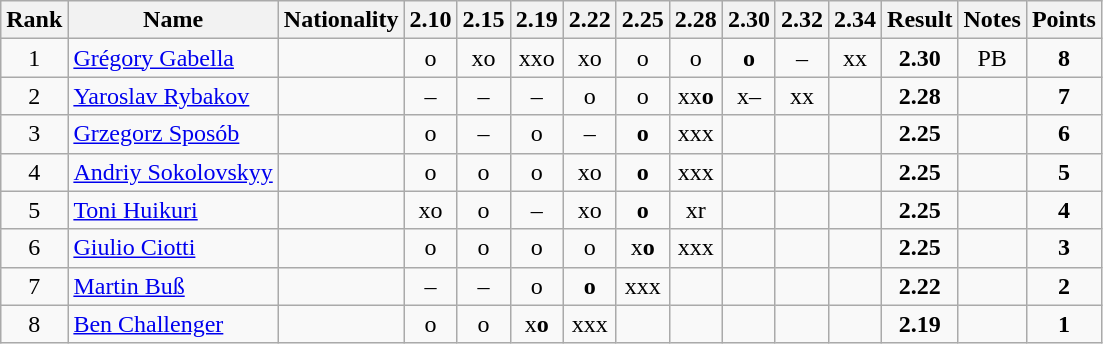<table class="wikitable sortable" style="text-align:center">
<tr>
<th>Rank</th>
<th>Name</th>
<th>Nationality</th>
<th>2.10</th>
<th>2.15</th>
<th>2.19</th>
<th>2.22</th>
<th>2.25</th>
<th>2.28</th>
<th>2.30</th>
<th>2.32</th>
<th>2.34</th>
<th>Result</th>
<th>Notes</th>
<th>Points</th>
</tr>
<tr>
<td>1</td>
<td align=left><a href='#'>Grégory Gabella</a></td>
<td align=left></td>
<td>o</td>
<td>xo</td>
<td>xxo</td>
<td>xo</td>
<td>o</td>
<td>o</td>
<td><strong>o</strong></td>
<td>–</td>
<td>xx</td>
<td><strong>2.30</strong></td>
<td>PB</td>
<td><strong>8</strong></td>
</tr>
<tr>
<td>2</td>
<td align=left><a href='#'>Yaroslav Rybakov</a></td>
<td align=left></td>
<td>–</td>
<td>–</td>
<td>–</td>
<td>o</td>
<td>o</td>
<td>xx<strong>o</strong></td>
<td>x–</td>
<td>xx</td>
<td></td>
<td><strong>2.28</strong></td>
<td></td>
<td><strong>7</strong></td>
</tr>
<tr>
<td>3</td>
<td align=left><a href='#'>Grzegorz Sposób</a></td>
<td align=left></td>
<td>o</td>
<td>–</td>
<td>o</td>
<td>–</td>
<td><strong>o</strong></td>
<td>xxx</td>
<td></td>
<td></td>
<td></td>
<td><strong>2.25</strong></td>
<td></td>
<td><strong>6</strong></td>
</tr>
<tr>
<td>4</td>
<td align=left><a href='#'>Andriy Sokolovskyy</a></td>
<td align=left></td>
<td>o</td>
<td>o</td>
<td>o</td>
<td>xo</td>
<td><strong>o</strong></td>
<td>xxx</td>
<td></td>
<td></td>
<td></td>
<td><strong>2.25</strong></td>
<td></td>
<td><strong>5</strong></td>
</tr>
<tr>
<td>5</td>
<td align=left><a href='#'>Toni Huikuri</a></td>
<td align=left></td>
<td>xo</td>
<td>o</td>
<td>–</td>
<td>xo</td>
<td><strong>o</strong></td>
<td>xr</td>
<td></td>
<td></td>
<td></td>
<td><strong>2.25</strong></td>
<td></td>
<td><strong>4</strong></td>
</tr>
<tr>
<td>6</td>
<td align=left><a href='#'>Giulio Ciotti</a></td>
<td align=left></td>
<td>o</td>
<td>o</td>
<td>o</td>
<td>o</td>
<td>x<strong>o</strong></td>
<td>xxx</td>
<td></td>
<td></td>
<td></td>
<td><strong>2.25</strong></td>
<td></td>
<td><strong>3</strong></td>
</tr>
<tr>
<td>7</td>
<td align=left><a href='#'>Martin Buß</a></td>
<td align=left></td>
<td>–</td>
<td>–</td>
<td>o</td>
<td><strong>o</strong></td>
<td>xxx</td>
<td></td>
<td></td>
<td></td>
<td></td>
<td><strong>2.22</strong></td>
<td></td>
<td><strong>2</strong></td>
</tr>
<tr>
<td>8</td>
<td align=left><a href='#'>Ben Challenger</a></td>
<td align=left></td>
<td>o</td>
<td>o</td>
<td>x<strong>o</strong></td>
<td>xxx</td>
<td></td>
<td></td>
<td></td>
<td></td>
<td></td>
<td><strong>2.19</strong></td>
<td></td>
<td><strong>1</strong></td>
</tr>
</table>
